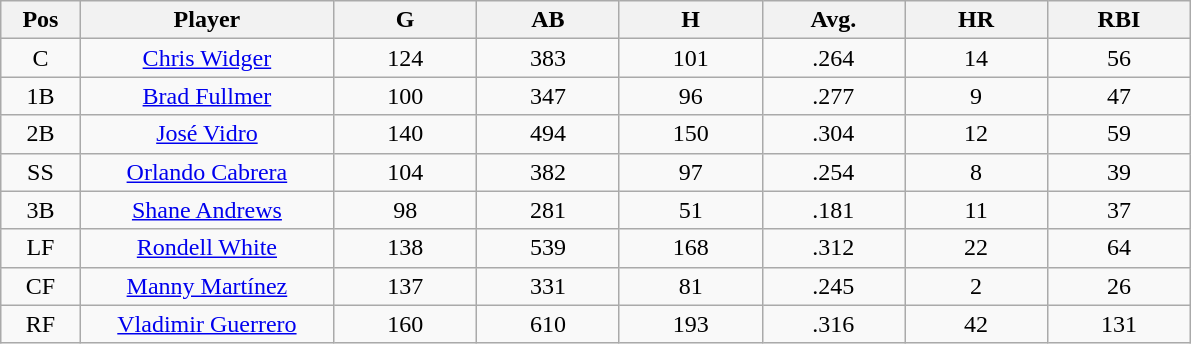<table class="wikitable sortable">
<tr>
<th bgcolor="#DDDDFF" width="5%">Pos</th>
<th bgcolor="#DDDDFF" width="16%">Player</th>
<th bgcolor="#DDDDFF" width="9%">G</th>
<th bgcolor="#DDDDFF" width="9%">AB</th>
<th bgcolor="#DDDDFF" width="9%">H</th>
<th bgcolor="#DDDDFF" width="9%">Avg.</th>
<th bgcolor="#DDDDFF" width="9%">HR</th>
<th bgcolor="#DDDDFF" width="9%">RBI</th>
</tr>
<tr align="center">
<td>C</td>
<td><a href='#'>Chris Widger</a></td>
<td>124</td>
<td>383</td>
<td>101</td>
<td>.264</td>
<td>14</td>
<td>56</td>
</tr>
<tr align=center>
<td>1B</td>
<td><a href='#'>Brad Fullmer</a></td>
<td>100</td>
<td>347</td>
<td>96</td>
<td>.277</td>
<td>9</td>
<td>47</td>
</tr>
<tr align=center>
<td>2B</td>
<td><a href='#'>José Vidro</a></td>
<td>140</td>
<td>494</td>
<td>150</td>
<td>.304</td>
<td>12</td>
<td>59</td>
</tr>
<tr align=center>
<td>SS</td>
<td><a href='#'>Orlando Cabrera</a></td>
<td>104</td>
<td>382</td>
<td>97</td>
<td>.254</td>
<td>8</td>
<td>39</td>
</tr>
<tr align=center>
<td>3B</td>
<td><a href='#'>Shane Andrews</a></td>
<td>98</td>
<td>281</td>
<td>51</td>
<td>.181</td>
<td>11</td>
<td>37</td>
</tr>
<tr align=center>
<td>LF</td>
<td><a href='#'>Rondell White</a></td>
<td>138</td>
<td>539</td>
<td>168</td>
<td>.312</td>
<td>22</td>
<td>64</td>
</tr>
<tr align=center>
<td>CF</td>
<td><a href='#'>Manny Martínez</a></td>
<td>137</td>
<td>331</td>
<td>81</td>
<td>.245</td>
<td>2</td>
<td>26</td>
</tr>
<tr align=center>
<td>RF</td>
<td><a href='#'>Vladimir Guerrero</a></td>
<td>160</td>
<td>610</td>
<td>193</td>
<td>.316</td>
<td>42</td>
<td>131</td>
</tr>
</table>
